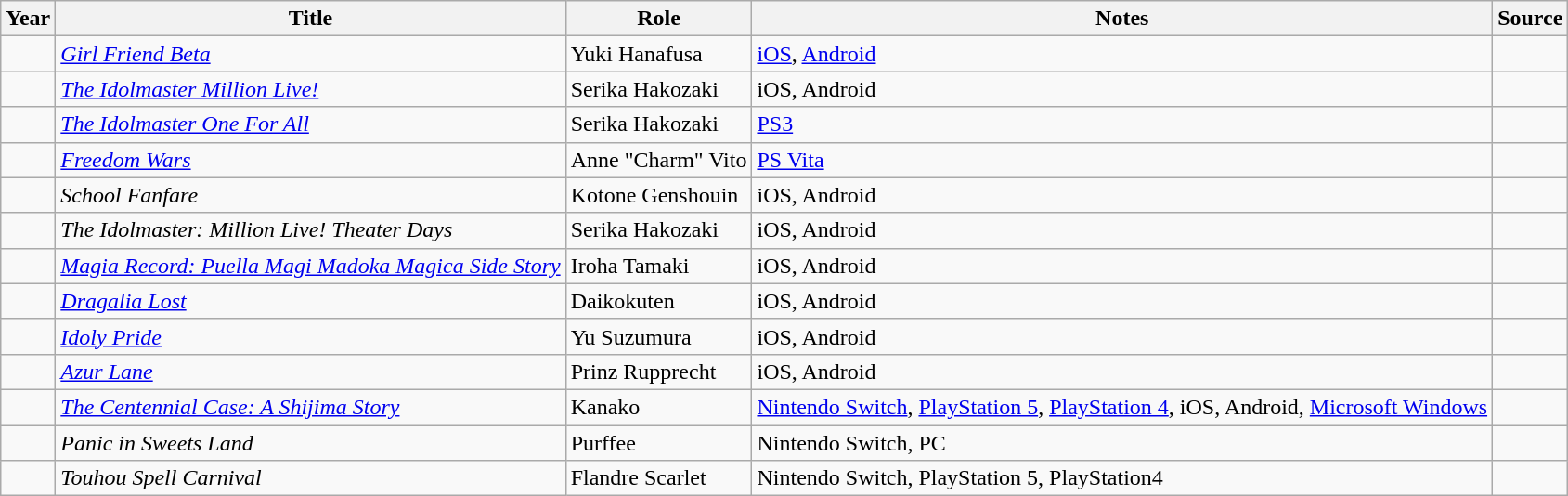<table class="wikitable sortable plainrowheaders">
<tr>
<th>Year</th>
<th>Title</th>
<th>Role</th>
<th class="unsortable">Notes</th>
<th class="unsortable">Source</th>
</tr>
<tr>
<td></td>
<td><em><a href='#'>Girl Friend Beta</a></em></td>
<td>Yuki Hanafusa</td>
<td><a href='#'>iOS</a>, <a href='#'>Android</a></td>
<td></td>
</tr>
<tr>
<td></td>
<td><em><a href='#'>The Idolmaster Million Live!</a></em></td>
<td>Serika Hakozaki</td>
<td>iOS, Android</td>
<td></td>
</tr>
<tr>
<td></td>
<td><em><a href='#'>The Idolmaster One For All</a></em></td>
<td>Serika Hakozaki</td>
<td><a href='#'>PS3</a></td>
<td></td>
</tr>
<tr>
<td></td>
<td><em><a href='#'>Freedom Wars</a></em></td>
<td>Anne "Charm" Vito</td>
<td><a href='#'>PS Vita</a></td>
<td></td>
</tr>
<tr>
<td></td>
<td><em>School Fanfare</em></td>
<td>Kotone Genshouin</td>
<td>iOS, Android</td>
<td></td>
</tr>
<tr>
<td></td>
<td><em>The Idolmaster: Million Live! Theater Days</em></td>
<td>Serika Hakozaki</td>
<td>iOS, Android</td>
<td></td>
</tr>
<tr>
<td></td>
<td><em><a href='#'>Magia Record: Puella Magi Madoka Magica Side Story</a></em></td>
<td>Iroha Tamaki</td>
<td>iOS, Android</td>
<td></td>
</tr>
<tr>
<td></td>
<td><em><a href='#'>Dragalia Lost</a></em></td>
<td>Daikokuten</td>
<td>iOS, Android</td>
<td></td>
</tr>
<tr>
<td></td>
<td><em><a href='#'>Idoly Pride</a></em></td>
<td>Yu Suzumura</td>
<td>iOS, Android</td>
<td></td>
</tr>
<tr>
<td></td>
<td><em><a href='#'>Azur Lane</a></em></td>
<td>Prinz Rupprecht</td>
<td>iOS, Android</td>
<td></td>
</tr>
<tr>
<td></td>
<td><em><a href='#'>The Centennial Case: A Shijima Story</a></em></td>
<td>Kanako</td>
<td><a href='#'>Nintendo Switch</a>, <a href='#'>PlayStation 5</a>, <a href='#'>PlayStation 4</a>, iOS, Android, <a href='#'>Microsoft Windows</a></td>
<td></td>
</tr>
<tr>
<td></td>
<td><em>Panic in Sweets Land</em></td>
<td>Purffee</td>
<td>Nintendo Switch, PC</td>
<td></td>
</tr>
<tr>
<td></td>
<td><em>Touhou Spell Carnival</em></td>
<td>Flandre Scarlet</td>
<td>Nintendo Switch, PlayStation 5, PlayStation4</td>
<td></td>
</tr>
</table>
